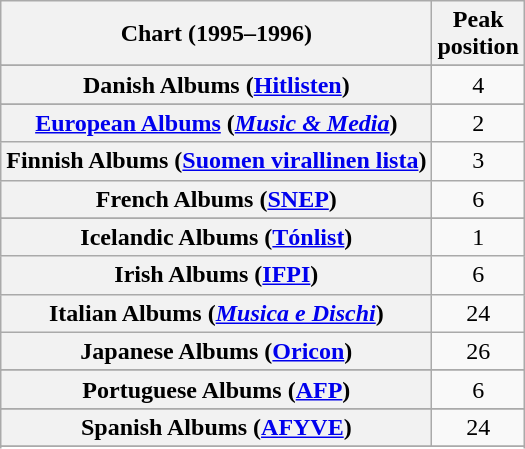<table class="wikitable sortable plainrowheaders" style="text-align:center">
<tr>
<th scope="col">Chart (1995–1996)</th>
<th scope="col">Peak<br>position</th>
</tr>
<tr>
</tr>
<tr>
</tr>
<tr>
</tr>
<tr>
</tr>
<tr>
</tr>
<tr>
<th scope="row">Danish Albums (<a href='#'>Hitlisten</a>)</th>
<td>4</td>
</tr>
<tr>
</tr>
<tr>
<th scope="row"><a href='#'>European Albums</a> (<em><a href='#'>Music & Media</a></em>)</th>
<td>2</td>
</tr>
<tr>
<th scope="row">Finnish Albums (<a href='#'>Suomen virallinen lista</a>)</th>
<td>3</td>
</tr>
<tr>
<th scope="row">French Albums (<a href='#'>SNEP</a>)</th>
<td>6</td>
</tr>
<tr>
</tr>
<tr>
</tr>
<tr>
<th scope="row">Icelandic Albums (<a href='#'>Tónlist</a>)</th>
<td>1</td>
</tr>
<tr>
<th scope="row">Irish Albums (<a href='#'>IFPI</a>)</th>
<td>6</td>
</tr>
<tr>
<th scope="row">Italian Albums (<em><a href='#'>Musica e Dischi</a></em>)</th>
<td>24</td>
</tr>
<tr>
<th scope="row">Japanese Albums (<a href='#'>Oricon</a>)</th>
<td>26</td>
</tr>
<tr>
</tr>
<tr>
</tr>
<tr>
<th scope="row">Portuguese Albums (<a href='#'>AFP</a>)</th>
<td>6</td>
</tr>
<tr>
</tr>
<tr>
<th scope="row">Spanish Albums (<a href='#'>AFYVE</a>)</th>
<td>24</td>
</tr>
<tr>
</tr>
<tr>
</tr>
<tr>
</tr>
<tr>
</tr>
</table>
